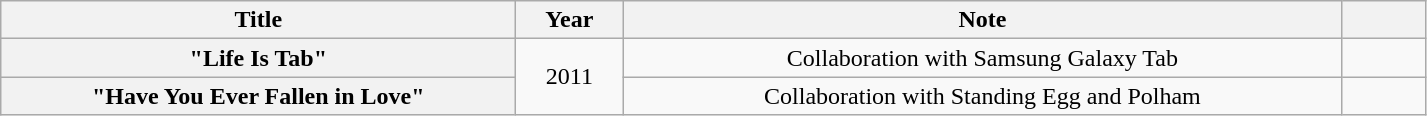<table class="wikitable plainrowheaders" style="text-align:center;">
<tr>
<th style="width:21em;">Title</th>
<th style="width:4em;">Year</th>
<th style="width:29.5em;">Note</th>
<th style="width:3em;" class="unsortable"></th>
</tr>
<tr>
<th scope="row">"Life Is Tab"</th>
<td rowspan="2">2011</td>
<td>Collaboration with Samsung Galaxy Tab</td>
<td style="text-align:center"></td>
</tr>
<tr>
<th scope="row">"Have You Ever Fallen in Love"</th>
<td>Collaboration with Standing Egg and Polham</td>
<td style="text-align:center"></td>
</tr>
</table>
